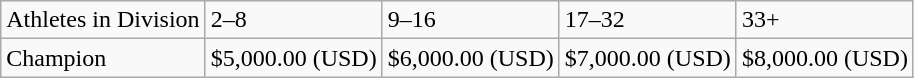<table class="wikitable">
<tr>
<td>Athletes in Division</td>
<td>2–8</td>
<td>9–16</td>
<td>17–32</td>
<td>33+</td>
</tr>
<tr>
<td>Champion</td>
<td>$5,000.00 (USD)</td>
<td>$6,000.00 (USD)</td>
<td>$7,000.00 (USD)</td>
<td>$8,000.00 (USD)</td>
</tr>
</table>
